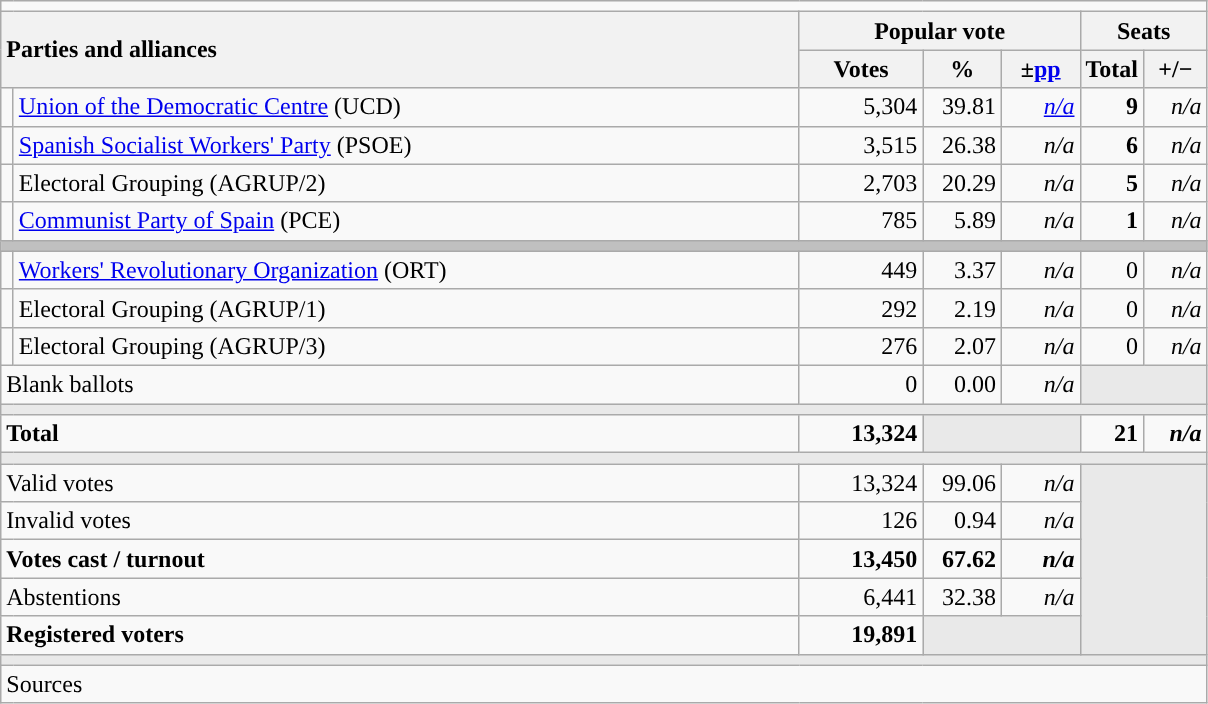<table class="wikitable" style="text-align:right;">
<tr>
<td colspan="7"></td>
</tr>
<tr>
<th style="text-align:left;" rowspan="2" colspan="2" width="525">Parties and alliances</th>
<th colspan="3">Popular vote</th>
<th colspan="2">Seats</th>
</tr>
<tr>
<th width="75">Votes</th>
<th width="45">%</th>
<th width="45">±<a href='#'>pp</a></th>
<th width="35">Total</th>
<th width="35">+/−</th>
</tr>
<tr>
<td width="1" style="color:inherit;background:"></td>
<td align="left"><a href='#'>Union of the Democratic Centre</a> (UCD)</td>
<td>5,304</td>
<td>39.81</td>
<td><em><a href='#'>n/a</a></em></td>
<td><strong>9</strong></td>
<td><em>n/a</em></td>
</tr>
<tr>
<td style="color:inherit;background:"></td>
<td align="left"><a href='#'>Spanish Socialist Workers' Party</a> (PSOE)</td>
<td>3,515</td>
<td>26.38</td>
<td><em>n/a</em></td>
<td><strong>6</strong></td>
<td><em>n/a</em></td>
</tr>
<tr>
<td style="color:inherit;background:"></td>
<td align="left">Electoral Grouping (AGRUP/2)</td>
<td>2,703</td>
<td>20.29</td>
<td><em>n/a</em></td>
<td><strong>5</strong></td>
<td><em>n/a</em></td>
</tr>
<tr>
<td style="color:inherit;background:"></td>
<td align="left"><a href='#'>Communist Party of Spain</a> (PCE)</td>
<td>785</td>
<td>5.89</td>
<td><em>n/a</em></td>
<td><strong>1</strong></td>
<td><em>n/a</em></td>
</tr>
<tr>
<td colspan="7" bgcolor="#C0C0C0"></td>
</tr>
<tr>
<td style="color:inherit;background:"></td>
<td align="left"><a href='#'>Workers' Revolutionary Organization</a> (ORT)</td>
<td>449</td>
<td>3.37</td>
<td><em>n/a</em></td>
<td>0</td>
<td><em>n/a</em></td>
</tr>
<tr>
<td style="color:inherit;background:"></td>
<td align="left">Electoral Grouping (AGRUP/1)</td>
<td>292</td>
<td>2.19</td>
<td><em>n/a</em></td>
<td>0</td>
<td><em>n/a</em></td>
</tr>
<tr>
<td style="color:inherit;background:"></td>
<td align="left">Electoral Grouping (AGRUP/3)</td>
<td>276</td>
<td>2.07</td>
<td><em>n/a</em></td>
<td>0</td>
<td><em>n/a</em></td>
</tr>
<tr>
<td align="left" colspan="2">Blank ballots</td>
<td>0</td>
<td>0.00</td>
<td><em>n/a</em></td>
<td bgcolor="#E9E9E9" colspan="2"></td>
</tr>
<tr>
<td colspan="7" bgcolor="#E9E9E9"></td>
</tr>
<tr style="font-weight:bold;">
<td align="left" colspan="2">Total</td>
<td>13,324</td>
<td bgcolor="#E9E9E9" colspan="2"></td>
<td>21</td>
<td><em>n/a</em></td>
</tr>
<tr>
<td colspan="7" bgcolor="#E9E9E9"></td>
</tr>
<tr>
<td align="left" colspan="2">Valid votes</td>
<td>13,324</td>
<td>99.06</td>
<td><em>n/a</em></td>
<td bgcolor="#E9E9E9" colspan="2" rowspan="5"></td>
</tr>
<tr>
<td align="left" colspan="2">Invalid votes</td>
<td>126</td>
<td>0.94</td>
<td><em>n/a</em></td>
</tr>
<tr style="font-weight:bold;">
<td align="left" colspan="2">Votes cast / turnout</td>
<td>13,450</td>
<td>67.62</td>
<td><em>n/a</em></td>
</tr>
<tr>
<td align="left" colspan="2">Abstentions</td>
<td>6,441</td>
<td>32.38</td>
<td><em>n/a</em></td>
</tr>
<tr style="font-weight:bold;">
<td align="left" colspan="2">Registered voters</td>
<td>19,891</td>
<td bgcolor="#E9E9E9" colspan="2"></td>
</tr>
<tr>
<td colspan="7" bgcolor="#E9E9E9"></td>
</tr>
<tr>
<td align="left" colspan="7">Sources</td>
</tr>
</table>
